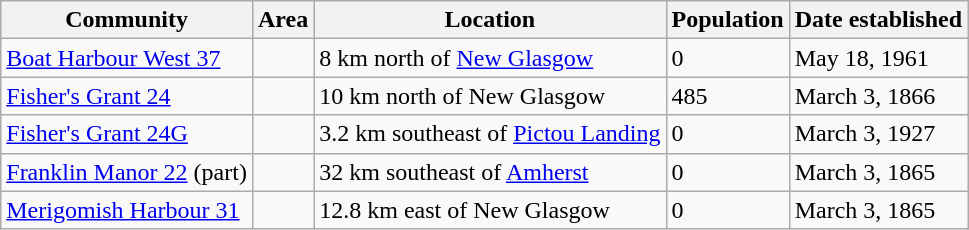<table class="wikitable">
<tr>
<th>Community</th>
<th>Area</th>
<th>Location</th>
<th>Population</th>
<th>Date established</th>
</tr>
<tr>
<td><a href='#'>Boat Harbour West 37</a></td>
<td></td>
<td>8 km north of <a href='#'>New Glasgow</a></td>
<td>0</td>
<td>May 18, 1961</td>
</tr>
<tr>
<td><a href='#'>Fisher's Grant 24</a></td>
<td></td>
<td>10 km north of New Glasgow</td>
<td>485</td>
<td>March 3, 1866</td>
</tr>
<tr>
<td><a href='#'>Fisher's Grant 24G</a></td>
<td></td>
<td>3.2 km southeast of <a href='#'>Pictou Landing</a></td>
<td>0</td>
<td>March 3, 1927</td>
</tr>
<tr>
<td><a href='#'>Franklin Manor 22</a> (part)</td>
<td></td>
<td>32 km southeast of <a href='#'>Amherst</a></td>
<td>0</td>
<td>March 3, 1865</td>
</tr>
<tr>
<td><a href='#'>Merigomish Harbour 31</a></td>
<td></td>
<td>12.8 km east of New Glasgow</td>
<td>0</td>
<td>March 3, 1865</td>
</tr>
</table>
